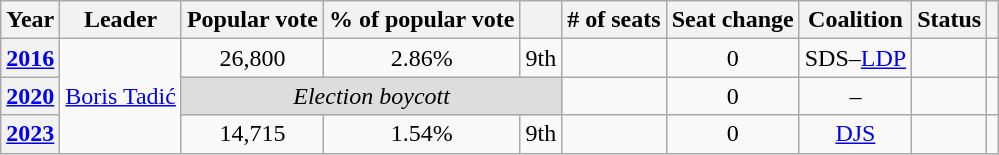<table class="wikitable" style="text-align:center">
<tr>
<th>Year</th>
<th>Leader</th>
<th>Popular vote</th>
<th>% of popular vote</th>
<th></th>
<th># of seats</th>
<th>Seat change</th>
<th>Coalition</th>
<th>Status</th>
<th></th>
</tr>
<tr>
<th><a href='#'>2016</a></th>
<td rowspan="3"><a href='#'>Boris Tadić</a></td>
<td>26,800</td>
<td>2.86%</td>
<td> 9th</td>
<td></td>
<td> 0</td>
<td>SDS–<a href='#'>LDP</a></td>
<td></td>
<td></td>
</tr>
<tr>
<th><a href='#'>2020</a></th>
<td colspan="3" style="background:#ddd;"><em>Election boycott</em></td>
<td></td>
<td> 0</td>
<td>–</td>
<td></td>
<td></td>
</tr>
<tr>
<th><a href='#'>2023</a></th>
<td>14,715</td>
<td>1.54%</td>
<td> 9th</td>
<td></td>
<td> 0</td>
<td><a href='#'>DJS</a></td>
<td></td>
<td></td>
</tr>
</table>
